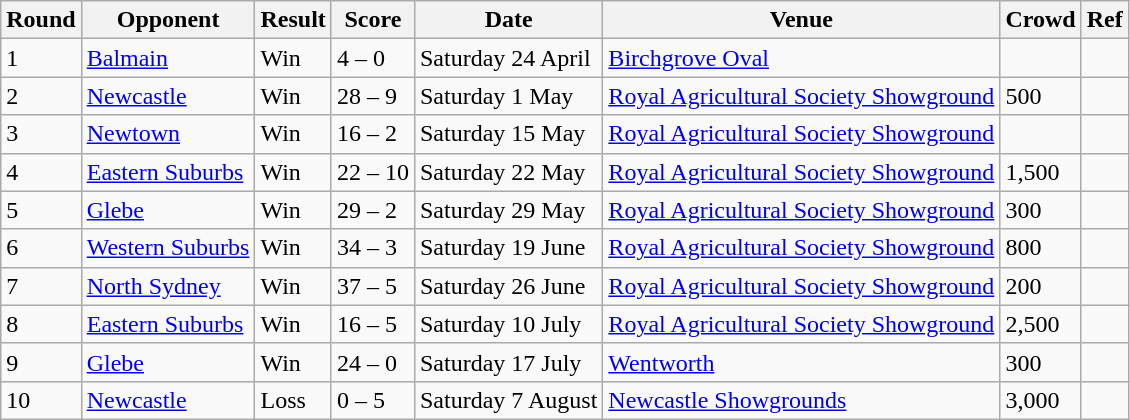<table class="wikitable" style="text-align:left;">
<tr>
<th>Round</th>
<th>Opponent</th>
<th>Result</th>
<th>Score</th>
<th>Date</th>
<th>Venue</th>
<th>Crowd</th>
<th>Ref</th>
</tr>
<tr>
<td>1</td>
<td> <a href='#'>Balmain</a></td>
<td>Win</td>
<td>4 – 0</td>
<td>Saturday 24 April</td>
<td><a href='#'>Birchgrove Oval</a></td>
<td></td>
<td></td>
</tr>
<tr>
<td>2</td>
<td> <a href='#'>Newcastle</a></td>
<td>Win</td>
<td>28 – 9</td>
<td>Saturday 1 May</td>
<td><a href='#'>Royal Agricultural Society Showground</a></td>
<td>500</td>
<td></td>
</tr>
<tr>
<td>3</td>
<td> <a href='#'>Newtown</a></td>
<td>Win</td>
<td>16 – 2</td>
<td>Saturday 15 May</td>
<td><a href='#'>Royal Agricultural Society Showground</a></td>
<td></td>
<td></td>
</tr>
<tr>
<td>4</td>
<td> <a href='#'>Eastern Suburbs</a></td>
<td>Win</td>
<td>22 – 10</td>
<td>Saturday 22 May</td>
<td><a href='#'>Royal Agricultural Society Showground</a></td>
<td>1,500</td>
<td></td>
</tr>
<tr>
<td>5</td>
<td> <a href='#'>Glebe</a></td>
<td>Win</td>
<td>29 – 2</td>
<td>Saturday 29 May</td>
<td><a href='#'>Royal Agricultural Society Showground</a></td>
<td>300</td>
<td></td>
</tr>
<tr>
<td>6</td>
<td> <a href='#'>Western Suburbs</a></td>
<td>Win</td>
<td>34 – 3</td>
<td>Saturday 19 June</td>
<td><a href='#'>Royal Agricultural Society Showground</a></td>
<td>800</td>
<td></td>
</tr>
<tr>
<td>7</td>
<td> <a href='#'>North Sydney</a></td>
<td>Win</td>
<td>37 – 5</td>
<td>Saturday 26 June</td>
<td><a href='#'>Royal Agricultural Society Showground</a></td>
<td>200</td>
<td></td>
</tr>
<tr>
<td>8</td>
<td> <a href='#'>Eastern Suburbs</a></td>
<td>Win</td>
<td>16 – 5</td>
<td>Saturday 10 July</td>
<td><a href='#'>Royal Agricultural Society Showground</a></td>
<td>2,500</td>
<td></td>
</tr>
<tr>
<td>9</td>
<td> <a href='#'>Glebe</a></td>
<td>Win</td>
<td>24 – 0</td>
<td>Saturday 17 July</td>
<td><a href='#'>Wentworth</a></td>
<td>300</td>
<td></td>
</tr>
<tr>
<td>10</td>
<td> <a href='#'>Newcastle</a></td>
<td>Loss</td>
<td>0 – 5</td>
<td>Saturday 7 August</td>
<td><a href='#'>Newcastle Showgrounds</a></td>
<td>3,000</td>
<td></td>
</tr>
</table>
